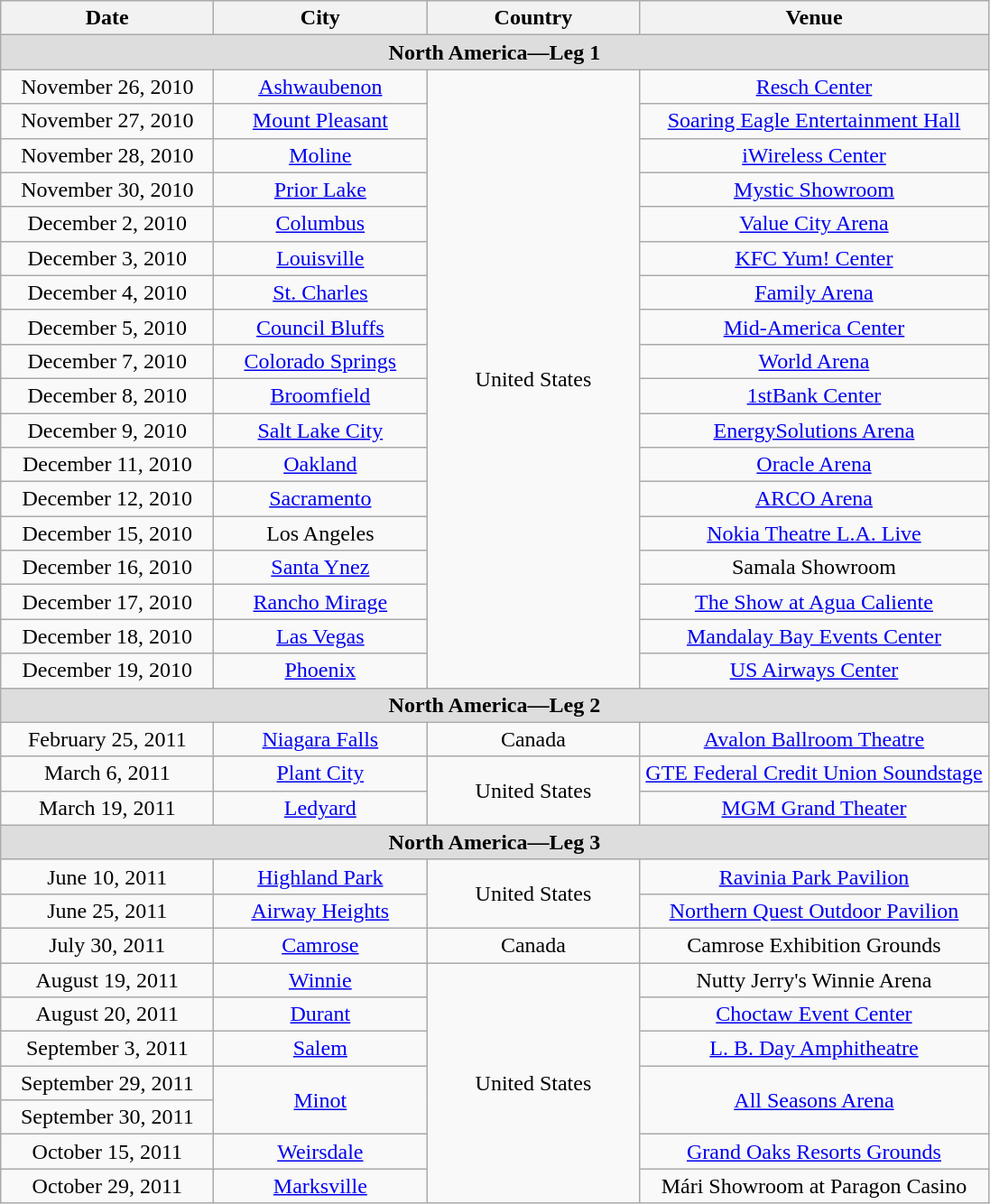<table class="wikitable" style="text-align:center;">
<tr>
<th width="150">Date</th>
<th width="150">City</th>
<th width="150">Country</th>
<th width="250">Venue</th>
</tr>
<tr bgcolor="#DDDDDD">
<td colspan=4><strong>North America—Leg 1</strong></td>
</tr>
<tr>
<td>November 26, 2010</td>
<td><a href='#'>Ashwaubenon</a></td>
<td rowspan="18">United States</td>
<td><a href='#'>Resch Center</a></td>
</tr>
<tr>
<td>November 27, 2010</td>
<td><a href='#'>Mount Pleasant</a></td>
<td><a href='#'>Soaring Eagle Entertainment Hall</a></td>
</tr>
<tr>
<td>November 28, 2010</td>
<td><a href='#'>Moline</a></td>
<td><a href='#'>iWireless Center</a></td>
</tr>
<tr>
<td>November 30, 2010</td>
<td><a href='#'>Prior Lake</a></td>
<td><a href='#'>Mystic Showroom</a></td>
</tr>
<tr>
<td>December 2, 2010</td>
<td><a href='#'>Columbus</a></td>
<td><a href='#'>Value City Arena</a></td>
</tr>
<tr>
<td>December 3, 2010</td>
<td><a href='#'>Louisville</a></td>
<td><a href='#'>KFC Yum! Center</a></td>
</tr>
<tr>
<td>December 4, 2010</td>
<td><a href='#'>St. Charles</a></td>
<td><a href='#'>Family Arena</a></td>
</tr>
<tr>
<td>December 5, 2010</td>
<td><a href='#'>Council Bluffs</a></td>
<td><a href='#'>Mid-America Center</a></td>
</tr>
<tr>
<td>December 7, 2010</td>
<td><a href='#'>Colorado Springs</a></td>
<td><a href='#'>World Arena</a></td>
</tr>
<tr>
<td>December 8, 2010</td>
<td><a href='#'>Broomfield</a></td>
<td><a href='#'>1stBank Center</a></td>
</tr>
<tr>
<td>December 9, 2010</td>
<td><a href='#'>Salt Lake City</a></td>
<td><a href='#'>EnergySolutions Arena</a></td>
</tr>
<tr>
<td>December 11, 2010</td>
<td><a href='#'>Oakland</a></td>
<td><a href='#'>Oracle Arena</a></td>
</tr>
<tr>
<td>December 12, 2010</td>
<td><a href='#'>Sacramento</a></td>
<td><a href='#'>ARCO Arena</a></td>
</tr>
<tr>
<td>December 15, 2010</td>
<td>Los Angeles</td>
<td><a href='#'>Nokia Theatre L.A. Live</a></td>
</tr>
<tr>
<td>December 16, 2010</td>
<td><a href='#'>Santa Ynez</a></td>
<td>Samala Showroom</td>
</tr>
<tr>
<td>December 17, 2010</td>
<td><a href='#'>Rancho Mirage</a></td>
<td><a href='#'>The Show at Agua Caliente</a></td>
</tr>
<tr>
<td>December 18, 2010</td>
<td><a href='#'>Las Vegas</a></td>
<td><a href='#'>Mandalay Bay Events Center</a></td>
</tr>
<tr>
<td>December 19, 2010</td>
<td><a href='#'>Phoenix</a></td>
<td><a href='#'>US Airways Center</a></td>
</tr>
<tr bgcolor="#DDDDDD">
<td colspan=5><strong>North America—Leg 2</strong></td>
</tr>
<tr>
<td>February 25, 2011</td>
<td><a href='#'>Niagara Falls</a></td>
<td>Canada</td>
<td><a href='#'>Avalon Ballroom Theatre</a></td>
</tr>
<tr>
<td>March 6, 2011</td>
<td><a href='#'>Plant City</a></td>
<td rowspan="2">United States</td>
<td><a href='#'>GTE Federal Credit Union Soundstage</a></td>
</tr>
<tr>
<td>March 19, 2011</td>
<td><a href='#'>Ledyard</a></td>
<td><a href='#'>MGM Grand Theater</a></td>
</tr>
<tr bgcolor="#DDDDDD">
<td colspan=4><strong>North America—Leg 3</strong></td>
</tr>
<tr>
<td>June 10, 2011</td>
<td><a href='#'>Highland Park</a></td>
<td rowspan="2">United States</td>
<td><a href='#'>Ravinia Park Pavilion</a></td>
</tr>
<tr>
<td>June 25, 2011</td>
<td><a href='#'>Airway Heights</a></td>
<td><a href='#'>Northern Quest Outdoor Pavilion</a></td>
</tr>
<tr>
<td>July 30, 2011</td>
<td><a href='#'>Camrose</a></td>
<td>Canada</td>
<td>Camrose Exhibition Grounds</td>
</tr>
<tr>
<td>August 19, 2011</td>
<td><a href='#'>Winnie</a></td>
<td rowspan="7">United States</td>
<td>Nutty Jerry's Winnie Arena</td>
</tr>
<tr>
<td>August 20, 2011</td>
<td><a href='#'>Durant</a></td>
<td><a href='#'>Choctaw Event Center</a></td>
</tr>
<tr>
<td>September 3, 2011</td>
<td><a href='#'>Salem</a></td>
<td><a href='#'>L. B. Day Amphitheatre</a></td>
</tr>
<tr>
<td>September 29, 2011</td>
<td rowspan="2"><a href='#'>Minot</a></td>
<td rowspan="2"><a href='#'>All Seasons Arena</a></td>
</tr>
<tr>
<td>September 30, 2011</td>
</tr>
<tr>
<td>October 15, 2011</td>
<td><a href='#'>Weirsdale</a></td>
<td><a href='#'>Grand Oaks Resorts Grounds</a></td>
</tr>
<tr>
<td>October 29, 2011</td>
<td><a href='#'>Marksville</a></td>
<td>Mári Showroom at Paragon Casino</td>
</tr>
</table>
